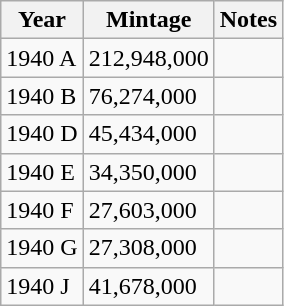<table class="wikitable">
<tr>
<th scope="col">Year</th>
<th scope="col">Mintage</th>
<th scope="col">Notes</th>
</tr>
<tr>
<td>1940 A</td>
<td>212,948,000</td>
<td></td>
</tr>
<tr>
<td>1940 B</td>
<td>76,274,000</td>
<td></td>
</tr>
<tr>
<td>1940 D</td>
<td>45,434,000</td>
<td></td>
</tr>
<tr>
<td>1940 E</td>
<td>34,350,000</td>
<td></td>
</tr>
<tr>
<td>1940 F</td>
<td>27,603,000</td>
<td></td>
</tr>
<tr>
<td>1940 G</td>
<td>27,308,000</td>
<td></td>
</tr>
<tr>
<td>1940 J</td>
<td>41,678,000</td>
<td></td>
</tr>
</table>
